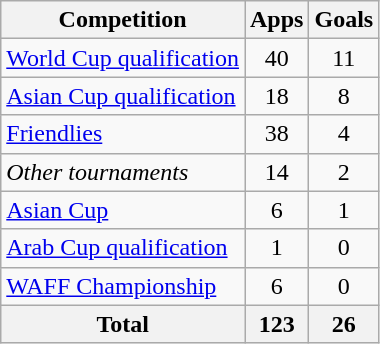<table class="wikitable sortable" style="text-align:center">
<tr>
<th scope="col">Competition</th>
<th scope="col">Apps</th>
<th scope="col">Goals</th>
</tr>
<tr>
<td style="text-align:left" scope="row"><a href='#'>World Cup qualification</a></td>
<td>40</td>
<td>11</td>
</tr>
<tr>
<td style="text-align:left" scope="row"><a href='#'>Asian Cup qualification</a></td>
<td>18</td>
<td>8</td>
</tr>
<tr>
<td style="text-align:left" scope="row"><a href='#'>Friendlies</a></td>
<td>38</td>
<td>4</td>
</tr>
<tr>
<td style="text-align:left" scope="row"><em>Other tournaments</em></td>
<td>14</td>
<td>2</td>
</tr>
<tr>
<td style="text-align:left" scope="row"><a href='#'>Asian Cup</a></td>
<td>6</td>
<td>1</td>
</tr>
<tr>
<td style="text-align:left" scope="row"><a href='#'>Arab Cup qualification</a></td>
<td>1</td>
<td>0</td>
</tr>
<tr>
<td style="text-align:left" scope="row"><a href='#'>WAFF Championship</a></td>
<td>6</td>
<td>0</td>
</tr>
<tr>
<th scope="row">Total</th>
<th>123</th>
<th>26</th>
</tr>
</table>
